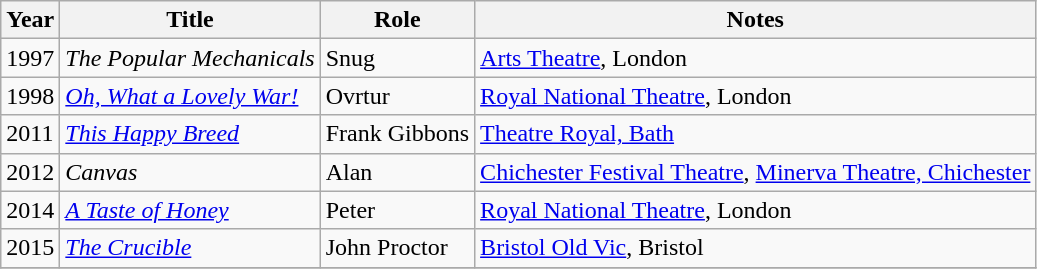<table class="wikitable sortable">
<tr>
<th>Year</th>
<th>Title</th>
<th>Role</th>
<th class="unsortable">Notes</th>
</tr>
<tr>
<td>1997</td>
<td><em>The Popular Mechanicals</em></td>
<td>Snug</td>
<td><a href='#'>Arts Theatre</a>, London</td>
</tr>
<tr>
<td>1998</td>
<td><em><a href='#'>Oh, What a Lovely War!</a></em></td>
<td>Ovrtur</td>
<td><a href='#'>Royal National Theatre</a>, London</td>
</tr>
<tr>
<td>2011</td>
<td><em><a href='#'>This Happy Breed</a></em></td>
<td>Frank Gibbons</td>
<td><a href='#'>Theatre Royal, Bath</a></td>
</tr>
<tr>
<td>2012</td>
<td><em>Canvas</em></td>
<td>Alan</td>
<td><a href='#'>Chichester Festival Theatre</a>, <a href='#'>Minerva Theatre, Chichester</a></td>
</tr>
<tr>
<td>2014</td>
<td><em><a href='#'>A Taste of Honey</a></em></td>
<td>Peter</td>
<td><a href='#'>Royal National Theatre</a>, London</td>
</tr>
<tr>
<td>2015</td>
<td><em><a href='#'>The Crucible</a></em></td>
<td>John Proctor</td>
<td><a href='#'>Bristol Old Vic</a>, Bristol</td>
</tr>
<tr>
</tr>
</table>
